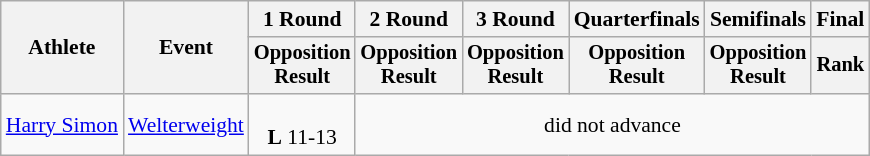<table class="wikitable" style="font-size:90%">
<tr>
<th rowspan="2">Athlete</th>
<th rowspan="2">Event</th>
<th>1 Round</th>
<th>2 Round</th>
<th>3 Round</th>
<th>Quarterfinals</th>
<th>Semifinals</th>
<th colspan=2>Final</th>
</tr>
<tr style="font-size:95%">
<th>Opposition<br>Result</th>
<th>Opposition<br>Result</th>
<th>Opposition<br>Result</th>
<th>Opposition<br>Result</th>
<th>Opposition<br>Result</th>
<th>Rank</th>
</tr>
<tr align=center>
<td align=left><a href='#'>Harry Simon</a></td>
<td align=left><a href='#'>Welterweight</a></td>
<td><br><strong>L</strong> 11-13</td>
<td colspan=6>did not advance</td>
</tr>
</table>
